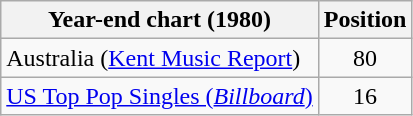<table class="wikitable sortable">
<tr>
<th>Year-end chart (1980)</th>
<th>Position</th>
</tr>
<tr>
<td>Australia (<a href='#'>Kent Music Report</a>)</td>
<td align="center">80</td>
</tr>
<tr>
<td><a href='#'>US Top Pop Singles (<em>Billboard</em>)</a></td>
<td align="center">16</td>
</tr>
</table>
